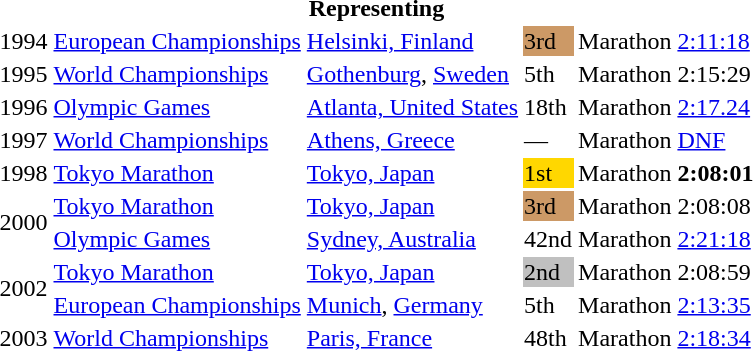<table>
<tr>
<th colspan="6">Representing </th>
</tr>
<tr>
<td>1994</td>
<td><a href='#'>European Championships</a></td>
<td><a href='#'>Helsinki, Finland</a></td>
<td bgcolor="cc9966">3rd</td>
<td>Marathon</td>
<td><a href='#'>2:11:18</a></td>
</tr>
<tr>
<td>1995</td>
<td><a href='#'>World Championships</a></td>
<td><a href='#'>Gothenburg</a>, <a href='#'>Sweden</a></td>
<td>5th</td>
<td>Marathon</td>
<td>2:15:29</td>
</tr>
<tr>
<td>1996</td>
<td><a href='#'>Olympic Games</a></td>
<td><a href='#'>Atlanta, United States</a></td>
<td>18th</td>
<td>Marathon</td>
<td><a href='#'>2:17.24</a></td>
</tr>
<tr>
<td>1997</td>
<td><a href='#'>World Championships</a></td>
<td><a href='#'>Athens, Greece</a></td>
<td>—</td>
<td>Marathon</td>
<td><a href='#'>DNF</a></td>
</tr>
<tr>
<td>1998</td>
<td><a href='#'>Tokyo Marathon</a></td>
<td><a href='#'>Tokyo, Japan</a></td>
<td bgcolor="gold">1st</td>
<td>Marathon</td>
<td><strong>2:08:01</strong></td>
</tr>
<tr>
<td rowspan=2>2000</td>
<td><a href='#'>Tokyo Marathon</a></td>
<td><a href='#'>Tokyo, Japan</a></td>
<td bgcolor="cc9966">3rd</td>
<td>Marathon</td>
<td>2:08:08</td>
</tr>
<tr>
<td><a href='#'>Olympic Games</a></td>
<td><a href='#'>Sydney, Australia</a></td>
<td>42nd</td>
<td>Marathon</td>
<td><a href='#'>2:21:18</a></td>
</tr>
<tr>
<td rowspan=2>2002</td>
<td><a href='#'>Tokyo Marathon</a></td>
<td><a href='#'>Tokyo, Japan</a></td>
<td bgcolor="silver">2nd</td>
<td>Marathon</td>
<td>2:08:59</td>
</tr>
<tr>
<td><a href='#'>European Championships</a></td>
<td><a href='#'>Munich</a>, <a href='#'>Germany</a></td>
<td>5th</td>
<td>Marathon</td>
<td><a href='#'>2:13:35</a></td>
</tr>
<tr>
<td>2003</td>
<td><a href='#'>World Championships</a></td>
<td><a href='#'>Paris, France</a></td>
<td>48th</td>
<td>Marathon</td>
<td><a href='#'>2:18:34</a></td>
</tr>
</table>
